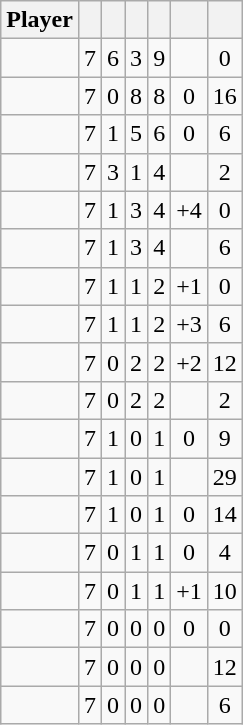<table class="wikitable sortable" style="text-align:center;">
<tr>
<th>Player</th>
<th></th>
<th></th>
<th></th>
<th></th>
<th data-sort-type="number"></th>
<th></th>
</tr>
<tr>
<td style="text-align:left;"></td>
<td>7</td>
<td>6</td>
<td>3</td>
<td>9</td>
<td></td>
<td>0</td>
</tr>
<tr>
<td style="text-align:left;"></td>
<td>7</td>
<td>0</td>
<td>8</td>
<td>8</td>
<td>0</td>
<td>16</td>
</tr>
<tr>
<td style="text-align:left;"></td>
<td>7</td>
<td>1</td>
<td>5</td>
<td>6</td>
<td>0</td>
<td>6</td>
</tr>
<tr>
<td style="text-align:left;"></td>
<td>7</td>
<td>3</td>
<td>1</td>
<td>4</td>
<td></td>
<td>2</td>
</tr>
<tr>
<td style="text-align:left;"></td>
<td>7</td>
<td>1</td>
<td>3</td>
<td>4</td>
<td>+4</td>
<td>0</td>
</tr>
<tr>
<td style="text-align:left;"></td>
<td>7</td>
<td>1</td>
<td>3</td>
<td>4</td>
<td></td>
<td>6</td>
</tr>
<tr>
<td style="text-align:left;"></td>
<td>7</td>
<td>1</td>
<td>1</td>
<td>2</td>
<td>+1</td>
<td>0</td>
</tr>
<tr>
<td style="text-align:left;"></td>
<td>7</td>
<td>1</td>
<td>1</td>
<td>2</td>
<td>+3</td>
<td>6</td>
</tr>
<tr>
<td style="text-align:left;"></td>
<td>7</td>
<td>0</td>
<td>2</td>
<td>2</td>
<td>+2</td>
<td>12</td>
</tr>
<tr>
<td style="text-align:left;"></td>
<td>7</td>
<td>0</td>
<td>2</td>
<td>2</td>
<td></td>
<td>2</td>
</tr>
<tr>
<td style="text-align:left;"></td>
<td>7</td>
<td>1</td>
<td>0</td>
<td>1</td>
<td>0</td>
<td>9</td>
</tr>
<tr>
<td style="text-align:left;"></td>
<td>7</td>
<td>1</td>
<td>0</td>
<td>1</td>
<td></td>
<td>29</td>
</tr>
<tr>
<td style="text-align:left;"></td>
<td>7</td>
<td>1</td>
<td>0</td>
<td>1</td>
<td>0</td>
<td>14</td>
</tr>
<tr>
<td style="text-align:left;"></td>
<td>7</td>
<td>0</td>
<td>1</td>
<td>1</td>
<td>0</td>
<td>4</td>
</tr>
<tr>
<td style="text-align:left;"></td>
<td>7</td>
<td>0</td>
<td>1</td>
<td>1</td>
<td>+1</td>
<td>10</td>
</tr>
<tr>
<td style="text-align:left;"></td>
<td>7</td>
<td>0</td>
<td>0</td>
<td>0</td>
<td>0</td>
<td>0</td>
</tr>
<tr>
<td style="text-align:left;"></td>
<td>7</td>
<td>0</td>
<td>0</td>
<td>0</td>
<td></td>
<td>12</td>
</tr>
<tr>
<td style="text-align:left;"></td>
<td>7</td>
<td>0</td>
<td>0</td>
<td>0</td>
<td></td>
<td>6</td>
</tr>
</table>
